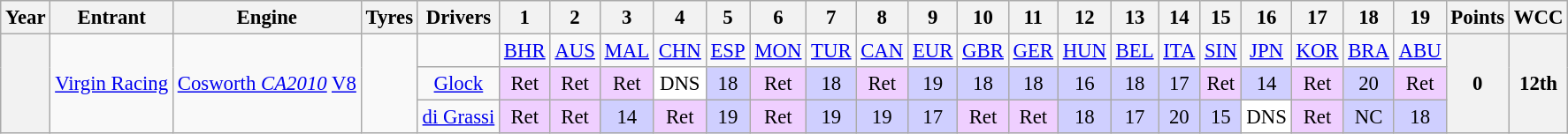<table class="wikitable" style="text-align:center; font-size:95%">
<tr>
<th>Year</th>
<th>Entrant</th>
<th>Engine</th>
<th>Tyres</th>
<th>Drivers</th>
<th>1</th>
<th>2</th>
<th>3</th>
<th>4</th>
<th>5</th>
<th>6</th>
<th>7</th>
<th>8</th>
<th>9</th>
<th>10</th>
<th>11</th>
<th>12</th>
<th>13</th>
<th>14</th>
<th>15</th>
<th>16</th>
<th>17</th>
<th>18</th>
<th>19</th>
<th>Points</th>
<th>WCC</th>
</tr>
<tr>
<th rowspan=3></th>
<td rowspan=3><a href='#'>Virgin Racing</a></td>
<td rowspan=3><a href='#'>Cosworth <em>CA2010</em></a> <a href='#'>V8</a></td>
<td rowspan=3></td>
<td></td>
<td><a href='#'>BHR</a></td>
<td><a href='#'>AUS</a></td>
<td><a href='#'>MAL</a></td>
<td><a href='#'>CHN</a></td>
<td><a href='#'>ESP</a></td>
<td><a href='#'>MON</a></td>
<td><a href='#'>TUR</a></td>
<td><a href='#'>CAN</a></td>
<td><a href='#'>EUR</a></td>
<td><a href='#'>GBR</a></td>
<td><a href='#'>GER</a></td>
<td><a href='#'>HUN</a></td>
<td><a href='#'>BEL</a></td>
<td><a href='#'>ITA</a></td>
<td><a href='#'>SIN</a></td>
<td><a href='#'>JPN</a></td>
<td><a href='#'>KOR</a></td>
<td><a href='#'>BRA</a></td>
<td><a href='#'>ABU</a></td>
<th rowspan=3>0</th>
<th rowspan=3>12th</th>
</tr>
<tr>
<td><a href='#'>Glock</a></td>
<td style="background:#EFCFFF;">Ret</td>
<td style="background:#EFCFFF;">Ret</td>
<td style="background:#EFCFFF;">Ret</td>
<td style="background:#FFFFFF;">DNS</td>
<td style="background:#cfcfff;">18</td>
<td style="background:#EFCFFF;">Ret</td>
<td style="background:#cfcfff;">18</td>
<td style="background:#EFCFFF;">Ret</td>
<td style="background:#cfcfff;">19</td>
<td style="background:#cfcfff;">18</td>
<td style="background:#cfcfff;">18</td>
<td style="background:#cfcfff;">16</td>
<td style="background:#cfcfff;">18</td>
<td style="background:#cfcfff;">17</td>
<td style="background:#EFCFFF;">Ret</td>
<td style="background:#cfcfff;">14</td>
<td style="background:#EFCFFF;">Ret</td>
<td style="background:#cfcfff;">20</td>
<td style="background:#EFCFFF;">Ret</td>
</tr>
<tr>
<td><a href='#'>di Grassi</a></td>
<td style="background:#EFCFFF;">Ret</td>
<td style="background:#EFCFFF;">Ret</td>
<td style="background:#cfcfff;">14</td>
<td style="background:#EFCFFF;">Ret</td>
<td style="background:#cfcfff;">19</td>
<td style="background:#EFCFFF;">Ret</td>
<td style="background:#cfcfff;">19</td>
<td style="background:#cfcfff;">19</td>
<td style="background:#cfcfff;">17</td>
<td style="background:#EFCFFF;">Ret</td>
<td style="background:#EFCFFF;">Ret</td>
<td style="background:#cfcfff;">18</td>
<td style="background:#cfcfff;">17</td>
<td style="background:#CFCFFF;">20</td>
<td style="background:#cfcfff;">15</td>
<td style="background:#ffffff;">DNS</td>
<td style="background:#EFCFFF;">Ret</td>
<td style="background:#cfcfff;">NC</td>
<td style="background:#cfcfff;">18</td>
</tr>
</table>
